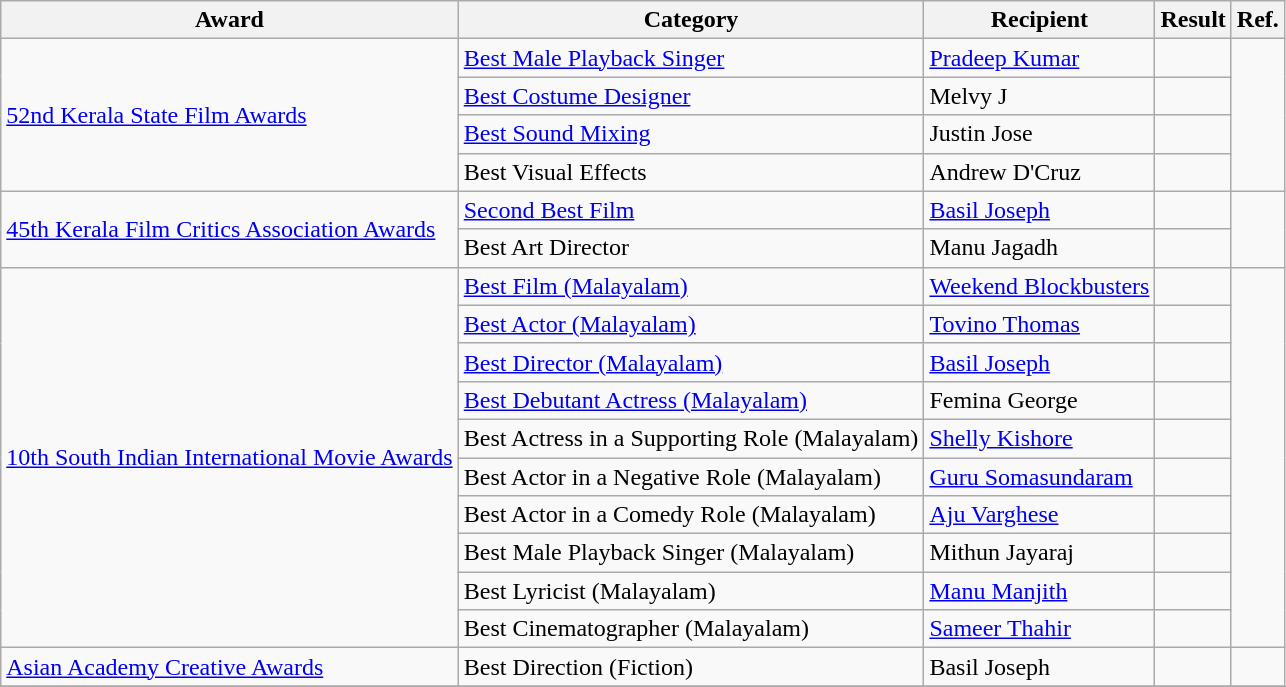<table class="wikitable">
<tr>
<th>Award</th>
<th>Category</th>
<th>Recipient</th>
<th>Result</th>
<th>Ref.</th>
</tr>
<tr>
<td rowspan="4"><a href='#'>52nd Kerala State Film Awards</a></td>
<td><a href='#'>Best Male Playback Singer</a></td>
<td><a href='#'>Pradeep Kumar</a></td>
<td></td>
<td rowspan="4"></td>
</tr>
<tr>
<td><a href='#'>Best Costume Designer</a></td>
<td>Melvy J</td>
<td></td>
</tr>
<tr>
<td><a href='#'>Best Sound Mixing</a></td>
<td>Justin Jose</td>
<td></td>
</tr>
<tr>
<td>Best Visual Effects</td>
<td>Andrew D'Cruz</td>
<td></td>
</tr>
<tr>
<td rowspan="2"><a href='#'>45th Kerala Film Critics Association Awards</a></td>
<td><a href='#'>Second Best Film</a></td>
<td><a href='#'>Basil Joseph</a></td>
<td></td>
<td rowspan="2"></td>
</tr>
<tr>
<td>Best Art Director</td>
<td>Manu Jagadh</td>
<td></td>
</tr>
<tr>
<td rowspan="10"><a href='#'>10th South Indian International Movie Awards</a></td>
<td><a href='#'>Best Film (Malayalam)</a></td>
<td><a href='#'>Weekend Blockbusters</a></td>
<td></td>
<td rowspan="10"></td>
</tr>
<tr>
<td><a href='#'>Best Actor (Malayalam)</a></td>
<td><a href='#'>Tovino Thomas</a></td>
<td></td>
</tr>
<tr>
<td><a href='#'>Best Director (Malayalam)</a></td>
<td><a href='#'>Basil Joseph</a></td>
<td></td>
</tr>
<tr>
<td><a href='#'>Best Debutant Actress (Malayalam)</a></td>
<td>Femina George</td>
<td></td>
</tr>
<tr>
<td>Best Actress in a Supporting Role (Malayalam)</td>
<td><a href='#'>Shelly Kishore</a></td>
<td></td>
</tr>
<tr>
<td>Best Actor in a Negative Role (Malayalam)</td>
<td><a href='#'>Guru Somasundaram</a></td>
<td></td>
</tr>
<tr>
<td>Best Actor in a Comedy Role (Malayalam)</td>
<td><a href='#'>Aju Varghese</a></td>
<td></td>
</tr>
<tr>
<td>Best Male Playback Singer (Malayalam)</td>
<td>Mithun Jayaraj</td>
<td></td>
</tr>
<tr>
<td>Best Lyricist (Malayalam)</td>
<td><a href='#'>Manu Manjith</a></td>
<td></td>
</tr>
<tr>
<td>Best Cinematographer (Malayalam)</td>
<td><a href='#'>Sameer Thahir</a></td>
<td></td>
</tr>
<tr>
<td rowspan="1"><a href='#'>Asian Academy Creative Awards</a></td>
<td>Best Direction (Fiction)</td>
<td>Basil Joseph</td>
<td></td>
<td rowspan="1"></td>
</tr>
<tr>
</tr>
</table>
